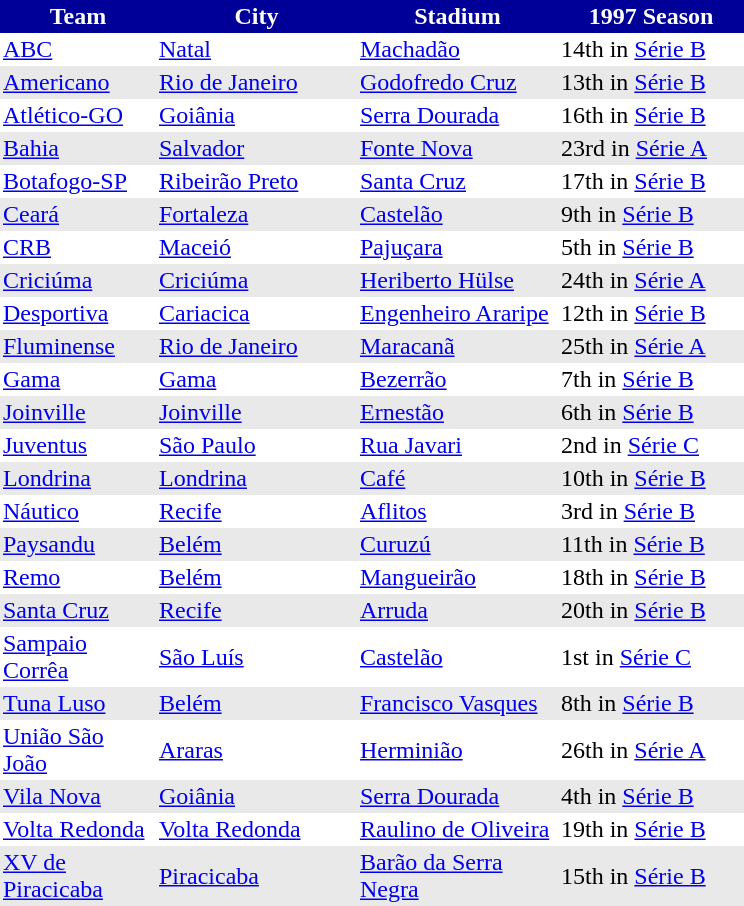<table border="0,75" cellpadding="2" style="border-collapse: collapse;">
<tr>
<th style="background: #009; color: #fff;width:100px"><strong>Team</strong></th>
<th style="background: #009; color: #fff;width:130px"><strong>City</strong></th>
<th style="background: #009; color: #fff;width:130px"><strong>Stadium</strong></th>
<th style="background: #009; color: #fff;width:120px"><strong>1997 Season</strong></th>
</tr>
<tr style="background:white; color:black">
<td><a href='#'>ABC</a></td>
<td><a href='#'>Natal</a></td>
<td><a href='#'>Machadão</a></td>
<td>14th in <a href='#'>Série B</a></td>
</tr>
<tr style="background:#e9e9e9; color:black">
<td><a href='#'>Americano</a></td>
<td><a href='#'>Rio de Janeiro</a></td>
<td><a href='#'>Godofredo Cruz</a></td>
<td>13th in <a href='#'>Série B</a></td>
</tr>
<tr style="background:white; color:black">
<td><a href='#'>Atlético-GO</a></td>
<td><a href='#'>Goiânia</a></td>
<td><a href='#'>Serra Dourada</a></td>
<td>16th in <a href='#'>Série B</a></td>
</tr>
<tr style="background:#e9e9e9; color:black">
<td><a href='#'>Bahia</a></td>
<td><a href='#'>Salvador</a></td>
<td><a href='#'>Fonte Nova</a></td>
<td>23rd in <a href='#'>Série A</a></td>
</tr>
<tr style="background:white; color:black">
<td><a href='#'>Botafogo-SP</a></td>
<td><a href='#'>Ribeirão Preto</a></td>
<td><a href='#'>Santa Cruz</a></td>
<td>17th in <a href='#'>Série B</a></td>
</tr>
<tr style="background:#e9e9e9; color:black">
<td><a href='#'>Ceará</a></td>
<td><a href='#'>Fortaleza</a></td>
<td><a href='#'>Castelão</a></td>
<td>9th in <a href='#'>Série B</a></td>
</tr>
<tr style="background:white; color:black">
<td><a href='#'>CRB</a></td>
<td><a href='#'>Maceió</a></td>
<td><a href='#'>Pajuçara</a></td>
<td>5th in <a href='#'>Série B</a></td>
</tr>
<tr style="background:#e9e9e9; color:black">
<td><a href='#'>Criciúma</a></td>
<td><a href='#'>Criciúma</a></td>
<td><a href='#'>Heriberto Hülse</a></td>
<td>24th in <a href='#'>Série A</a></td>
</tr>
<tr style="background:white; color:black">
<td><a href='#'>Desportiva</a></td>
<td><a href='#'>Cariacica</a></td>
<td><a href='#'>Engenheiro Araripe</a></td>
<td>12th in <a href='#'>Série B</a></td>
</tr>
<tr style="background:#e9e9e9; color:black">
<td><a href='#'>Fluminense</a></td>
<td><a href='#'>Rio de Janeiro</a></td>
<td><a href='#'>Maracanã</a></td>
<td>25th in <a href='#'>Série A</a></td>
</tr>
<tr style="background:white; color:black">
<td><a href='#'>Gama</a></td>
<td><a href='#'>Gama</a></td>
<td><a href='#'>Bezerrão</a></td>
<td>7th in <a href='#'>Série B</a></td>
</tr>
<tr style="background:#e9e9e9; color:black">
<td><a href='#'>Joinville</a></td>
<td><a href='#'>Joinville</a></td>
<td><a href='#'>Ernestão</a></td>
<td>6th in <a href='#'>Série B</a></td>
</tr>
<tr style="background:white; color:black">
<td><a href='#'>Juventus</a></td>
<td><a href='#'>São Paulo</a></td>
<td><a href='#'>Rua Javari</a></td>
<td>2nd in <a href='#'>Série C</a></td>
</tr>
<tr style="background:#e9e9e9; color:black">
<td><a href='#'>Londrina</a></td>
<td><a href='#'>Londrina</a></td>
<td><a href='#'>Café</a></td>
<td>10th in <a href='#'>Série B</a></td>
</tr>
<tr style="background:white; color:black">
<td><a href='#'>Náutico</a></td>
<td><a href='#'>Recife</a></td>
<td><a href='#'>Aflitos</a></td>
<td>3rd in <a href='#'>Série B</a></td>
</tr>
<tr style="background:#e9e9e9; color:black">
<td><a href='#'>Paysandu</a></td>
<td><a href='#'>Belém</a></td>
<td><a href='#'>Curuzú</a></td>
<td>11th in <a href='#'>Série B</a></td>
</tr>
<tr style="background:white; color:black">
<td><a href='#'>Remo</a></td>
<td><a href='#'>Belém</a></td>
<td><a href='#'>Mangueirão</a></td>
<td>18th in <a href='#'>Série B</a></td>
</tr>
<tr style="background:#e9e9e9; color:black">
<td><a href='#'>Santa Cruz</a></td>
<td><a href='#'>Recife</a></td>
<td><a href='#'>Arruda</a></td>
<td>20th in <a href='#'>Série B</a></td>
</tr>
<tr style="background:white; color:black">
<td><a href='#'>Sampaio Corrêa</a></td>
<td><a href='#'>São Luís</a></td>
<td><a href='#'>Castelão</a></td>
<td>1st in <a href='#'>Série C</a></td>
</tr>
<tr style="background:#e9e9e9; color:black">
<td><a href='#'>Tuna Luso</a></td>
<td><a href='#'>Belém</a></td>
<td><a href='#'>Francisco Vasques</a></td>
<td>8th in <a href='#'>Série B</a></td>
</tr>
<tr style="background:white; color:black">
<td><a href='#'>União São João</a></td>
<td><a href='#'>Araras</a></td>
<td><a href='#'>Herminião</a></td>
<td>26th in <a href='#'>Série A</a></td>
</tr>
<tr style="background:#e9e9e9; color:black">
<td><a href='#'>Vila Nova</a></td>
<td><a href='#'>Goiânia</a></td>
<td><a href='#'>Serra Dourada</a></td>
<td>4th in <a href='#'>Série B</a></td>
</tr>
<tr style="background:white; color:black">
<td><a href='#'>Volta Redonda</a></td>
<td><a href='#'>Volta Redonda</a></td>
<td><a href='#'>Raulino de Oliveira</a></td>
<td>19th in <a href='#'>Série B</a></td>
</tr>
<tr style="background:#e9e9e9; color:black">
<td><a href='#'>XV de Piracicaba</a></td>
<td><a href='#'>Piracicaba</a></td>
<td><a href='#'>Barão da Serra Negra</a></td>
<td>15th in <a href='#'>Série B</a></td>
</tr>
<tr>
</tr>
</table>
